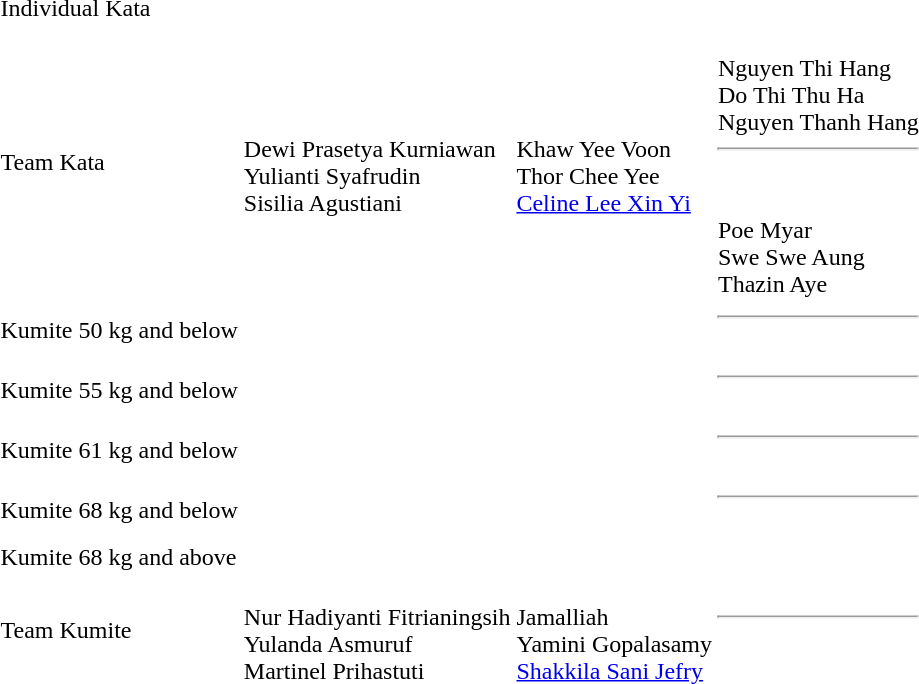<table>
<tr>
<td>Individual Kata</td>
<td></td>
<td></td>
<td></td>
</tr>
<tr>
<td>Team Kata</td>
<td><br>Dewi Prasetya Kurniawan<br>Yulianti Syafrudin<br>Sisilia Agustiani</td>
<td><br>Khaw Yee Voon<br>Thor Chee Yee<br><a href='#'>Celine Lee Xin Yi</a></td>
<td><br>Nguyen Thi Hang<br>Do Thi Thu Ha<br>Nguyen Thanh Hang<hr><br><br>Poe Myar<br>Swe Swe Aung<br>Thazin Aye</td>
</tr>
<tr>
<td>Kumite 50 kg and below</td>
<td></td>
<td></td>
<td><hr><br></td>
</tr>
<tr>
<td>Kumite 55 kg and below</td>
<td></td>
<td></td>
<td><hr><br></td>
</tr>
<tr>
<td>Kumite 61 kg and below</td>
<td></td>
<td></td>
<td><hr><br></td>
</tr>
<tr>
<td>Kumite 68 kg and below</td>
<td></td>
<td></td>
<td><hr><br></td>
</tr>
<tr>
<td>Kumite 68 kg and above</td>
<td></td>
<td></td>
<td></td>
</tr>
<tr>
<td>Team Kumite</td>
<td><br>Nur Hadiyanti Fitrianingsih<br>Yulanda Asmuruf<br>Martinel Prihastuti</td>
<td><br>Jamalliah<br>Yamini Gopalasamy<br><a href='#'>Shakkila Sani Jefry</a></td>
<td><hr><br></td>
</tr>
<tr>
</tr>
</table>
